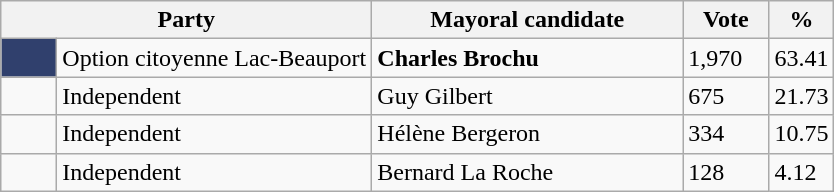<table class="wikitable">
<tr>
<th bgcolor="#DDDDFF" width="230px" colspan="2">Party</th>
<th bgcolor="#DDDDFF" width="200px">Mayoral candidate</th>
<th bgcolor="#DDDDFF" width="50px">Vote</th>
<th bgcolor="#DDDDFF" width="30px">%</th>
</tr>
<tr>
<td bgcolor=#30406d width="30px"> </td>
<td>Option citoyenne Lac-Beauport</td>
<td><strong>Charles Brochu</strong></td>
<td>1,970</td>
<td>63.41</td>
</tr>
<tr>
<td> </td>
<td>Independent</td>
<td>Guy Gilbert</td>
<td>675</td>
<td>21.73</td>
</tr>
<tr>
<td> </td>
<td>Independent</td>
<td>Hélène Bergeron</td>
<td>334</td>
<td>10.75</td>
</tr>
<tr>
<td> </td>
<td>Independent</td>
<td>Bernard La Roche</td>
<td>128</td>
<td>4.12</td>
</tr>
</table>
